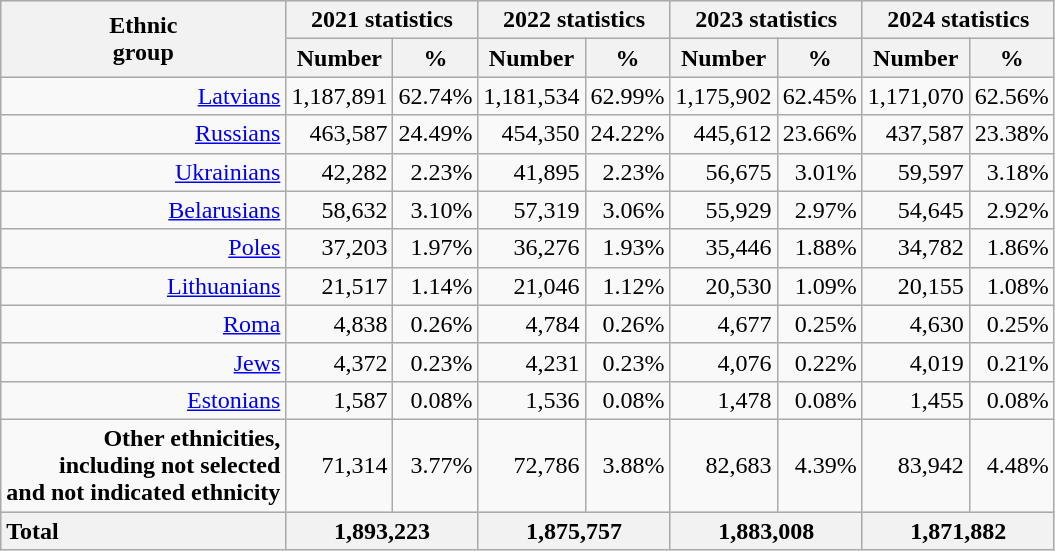<table class="wikitable sortable" style="text-align: right;">
<tr style="background:#e0e0e0;">
<th rowspan="2">Ethnic<br>group</th>
<th colspan="2">2021 statistics</th>
<th colspan="2">2022 statistics</th>
<th colspan="2">2023 statistics </th>
<th colspan="2">2024 statistics </th>
</tr>
<tr style="background:#e0e0e0;">
<th>Number</th>
<th>%</th>
<th>Number</th>
<th>%</th>
<th>Number</th>
<th>%</th>
<th>Number</th>
<th>%</th>
</tr>
<tr>
<td><a href='#'>Latvians</a></td>
<td>1,187,891</td>
<td>62.74%</td>
<td>1,181,534</td>
<td>62.99%</td>
<td>1,175,902</td>
<td>62.45%</td>
<td>1,171,070</td>
<td>62.56%</td>
</tr>
<tr>
<td><a href='#'>Russians</a></td>
<td>463,587</td>
<td>24.49%</td>
<td>454,350</td>
<td>24.22%</td>
<td>445,612</td>
<td>23.66%</td>
<td>437,587</td>
<td>23.38%</td>
</tr>
<tr>
<td><a href='#'>Ukrainians</a></td>
<td>42,282</td>
<td>2.23%</td>
<td>41,895</td>
<td>2.23%</td>
<td>56,675</td>
<td>3.01%</td>
<td>59,597</td>
<td>3.18%</td>
</tr>
<tr>
<td><a href='#'>Belarusians</a></td>
<td>58,632</td>
<td>3.10%</td>
<td>57,319</td>
<td>3.06%</td>
<td>55,929</td>
<td>2.97%</td>
<td>54,645</td>
<td>2.92%</td>
</tr>
<tr>
<td><a href='#'>Poles</a></td>
<td>37,203</td>
<td>1.97%</td>
<td>36,276</td>
<td>1.93%</td>
<td>35,446</td>
<td>1.88%</td>
<td>34,782</td>
<td>1.86%</td>
</tr>
<tr>
<td><a href='#'>Lithuanians</a></td>
<td>21,517</td>
<td>1.14%</td>
<td>21,046</td>
<td>1.12%</td>
<td>20,530</td>
<td>1.09%</td>
<td>20,155</td>
<td>1.08%</td>
</tr>
<tr>
<td><a href='#'>Roma</a></td>
<td>4,838</td>
<td>0.26%</td>
<td>4,784</td>
<td>0.26%</td>
<td>4,677</td>
<td>0.25%</td>
<td>4,630</td>
<td>0.25%</td>
</tr>
<tr>
<td><a href='#'>Jews</a></td>
<td>4,372</td>
<td>0.23%</td>
<td>4,231</td>
<td>0.23%</td>
<td>4,076</td>
<td>0.22%</td>
<td>4,019</td>
<td>0.21%</td>
</tr>
<tr>
<td><a href='#'>Estonians</a></td>
<td>1,587</td>
<td>0.08%</td>
<td>1,536</td>
<td>0.08%</td>
<td>1,478</td>
<td>0.08%</td>
<td>1,455</td>
<td>0.08%</td>
</tr>
<tr>
<td><strong>Other ethnicities,</strong><br><strong>including not selected</strong><br><strong>and not indicated ethnicity</strong></td>
<td>71,314</td>
<td>3.77%</td>
<td>72,786</td>
<td>3.88%</td>
<td>82,683</td>
<td>4.39%</td>
<td>83,942</td>
<td>4.48%</td>
</tr>
<tr style="background:#e0e0e0;">
<th style="text-align:left;">Total</th>
<th colspan="2">1,893,223</th>
<th colspan="2">1,875,757</th>
<th colspan="2">1,883,008</th>
<th colspan="2">1,871,882</th>
</tr>
</table>
